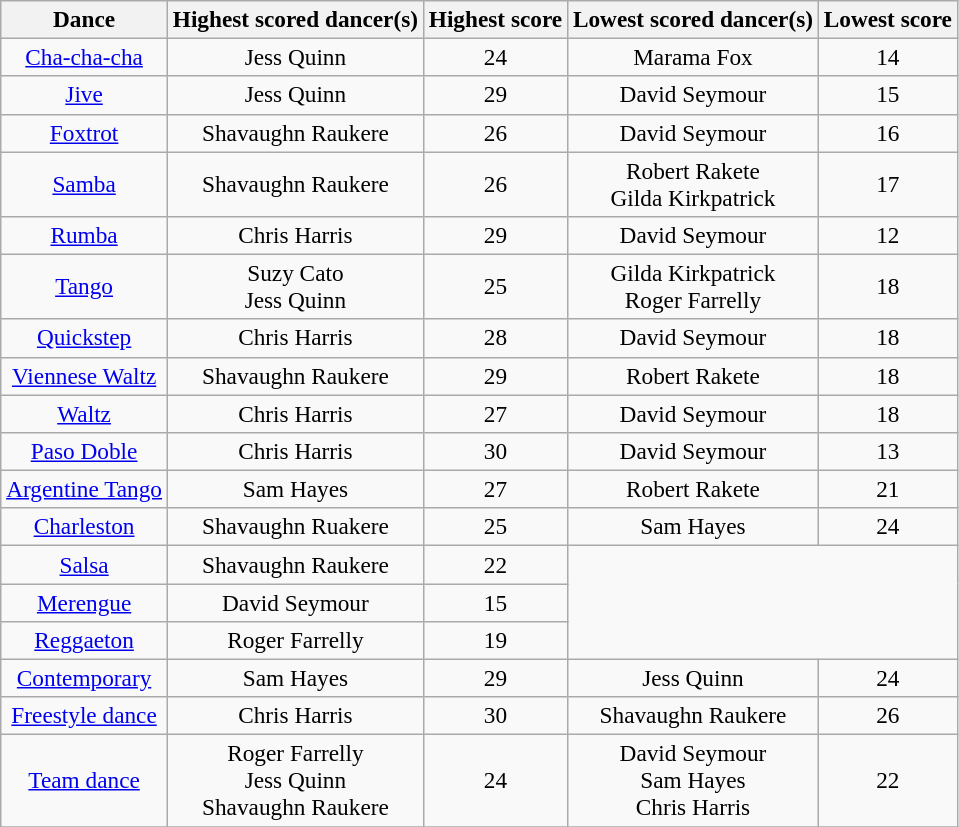<table class="wikitable sortable" style="text-align:center; white-space:nowrap;  font-size:97%;">
<tr>
<th>Dance</th>
<th class="sortable">Highest scored dancer(s)</th>
<th>Highest score</th>
<th class="sortable">Lowest scored dancer(s)</th>
<th>Lowest score</th>
</tr>
<tr>
<td><a href='#'>Cha-cha-cha</a></td>
<td>Jess Quinn</td>
<td>24</td>
<td>Marama Fox</td>
<td>14</td>
</tr>
<tr>
<td><a href='#'>Jive</a></td>
<td>Jess Quinn</td>
<td>29</td>
<td>David Seymour</td>
<td>15</td>
</tr>
<tr>
<td><a href='#'>Foxtrot</a></td>
<td>Shavaughn Raukere</td>
<td>26</td>
<td>David Seymour</td>
<td>16</td>
</tr>
<tr>
<td><a href='#'>Samba</a></td>
<td>Shavaughn Raukere</td>
<td>26</td>
<td>Robert Rakete<br>Gilda Kirkpatrick</td>
<td>17</td>
</tr>
<tr>
<td><a href='#'>Rumba</a></td>
<td>Chris Harris</td>
<td>29</td>
<td>David Seymour</td>
<td>12</td>
</tr>
<tr>
<td><a href='#'>Tango</a></td>
<td>Suzy Cato<br>Jess Quinn</td>
<td>25</td>
<td>Gilda Kirkpatrick<br>Roger Farrelly</td>
<td>18</td>
</tr>
<tr>
<td><a href='#'>Quickstep</a></td>
<td>Chris Harris</td>
<td>28</td>
<td>David Seymour</td>
<td>18</td>
</tr>
<tr>
<td><a href='#'>Viennese Waltz</a></td>
<td>Shavaughn Raukere</td>
<td>29</td>
<td>Robert Rakete</td>
<td>18</td>
</tr>
<tr>
<td><a href='#'>Waltz</a></td>
<td>Chris Harris</td>
<td>27</td>
<td>David Seymour</td>
<td>18</td>
</tr>
<tr>
<td><a href='#'>Paso Doble</a></td>
<td>Chris Harris</td>
<td>30</td>
<td>David Seymour</td>
<td>13</td>
</tr>
<tr>
<td><a href='#'>Argentine Tango</a></td>
<td>Sam Hayes</td>
<td>27</td>
<td>Robert Rakete</td>
<td>21</td>
</tr>
<tr>
<td><a href='#'>Charleston</a></td>
<td>Shavaughn Ruakere</td>
<td>25</td>
<td>Sam Hayes</td>
<td>24</td>
</tr>
<tr>
<td><a href='#'>Salsa</a></td>
<td>Shavaughn Raukere</td>
<td>22</td>
<td colspan="2" rowspan="3"></td>
</tr>
<tr>
<td><a href='#'>Merengue</a></td>
<td>David Seymour</td>
<td>15</td>
</tr>
<tr>
<td><a href='#'>Reggaeton</a></td>
<td>Roger Farrelly</td>
<td>19</td>
</tr>
<tr>
<td><a href='#'>Contemporary</a></td>
<td>Sam Hayes</td>
<td>29</td>
<td>Jess Quinn</td>
<td>24</td>
</tr>
<tr>
<td><a href='#'>Freestyle dance</a></td>
<td>Chris Harris</td>
<td>30</td>
<td>Shavaughn Raukere</td>
<td>26</td>
</tr>
<tr>
<td><a href='#'>Team dance</a></td>
<td>Roger Farrelly<br>Jess Quinn<br>Shavaughn Raukere</td>
<td>24</td>
<td>David Seymour<br>Sam Hayes<br>Chris Harris</td>
<td>22</td>
</tr>
<tr>
</tr>
</table>
